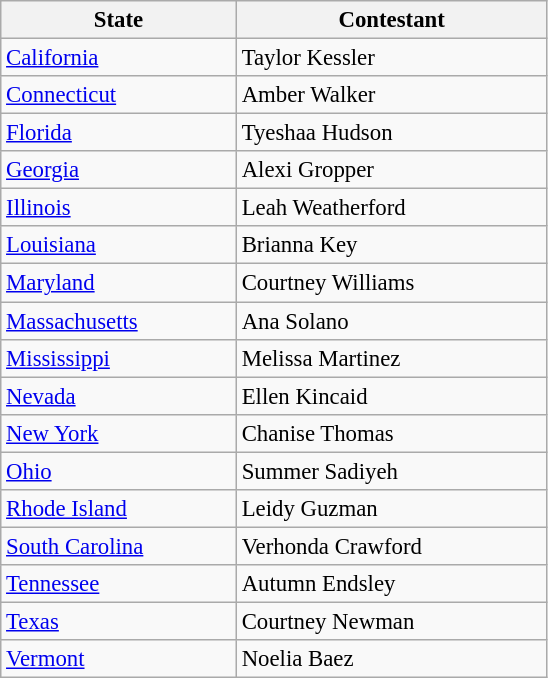<table class="wikitable sortable" style="font-size: 95%;">
<tr>
<th width=150>State</th>
<th width=200>Contestant</th>
</tr>
<tr>
<td><a href='#'>California</a></td>
<td>Taylor Kessler</td>
</tr>
<tr>
<td><a href='#'>Connecticut</a></td>
<td>Amber Walker</td>
</tr>
<tr>
<td><a href='#'>Florida</a></td>
<td>Tyeshaa Hudson</td>
</tr>
<tr>
<td><a href='#'>Georgia</a></td>
<td>Alexi Gropper</td>
</tr>
<tr>
<td><a href='#'>Illinois</a></td>
<td>Leah Weatherford</td>
</tr>
<tr>
<td><a href='#'>Louisiana</a></td>
<td>Brianna Key</td>
</tr>
<tr>
<td><a href='#'>Maryland</a></td>
<td>Courtney Williams</td>
</tr>
<tr>
<td><a href='#'>Massachusetts</a></td>
<td>Ana Solano</td>
</tr>
<tr>
<td><a href='#'>Mississippi</a></td>
<td>Melissa Martinez</td>
</tr>
<tr>
<td><a href='#'>Nevada</a></td>
<td>Ellen Kincaid</td>
</tr>
<tr>
<td><a href='#'>New York</a></td>
<td>Chanise Thomas</td>
</tr>
<tr>
<td><a href='#'>Ohio</a></td>
<td>Summer Sadiyeh</td>
</tr>
<tr>
<td><a href='#'>Rhode Island</a></td>
<td>Leidy Guzman</td>
</tr>
<tr>
<td><a href='#'>South Carolina</a></td>
<td>Verhonda Crawford</td>
</tr>
<tr>
<td><a href='#'>Tennessee</a></td>
<td>Autumn Endsley</td>
</tr>
<tr>
<td><a href='#'>Texas</a></td>
<td>Courtney Newman</td>
</tr>
<tr>
<td><a href='#'>Vermont</a></td>
<td>Noelia Baez</td>
</tr>
</table>
